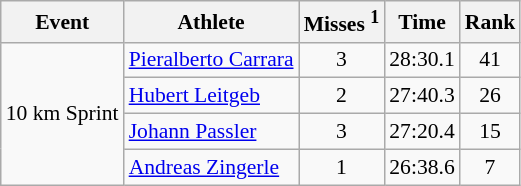<table class="wikitable" style="font-size:90%">
<tr>
<th>Event</th>
<th>Athlete</th>
<th>Misses <sup>1</sup></th>
<th>Time</th>
<th>Rank</th>
</tr>
<tr>
<td rowspan="4">10 km Sprint</td>
<td><a href='#'>Pieralberto Carrara</a></td>
<td align="center">3</td>
<td align="center">28:30.1</td>
<td align="center">41</td>
</tr>
<tr>
<td><a href='#'>Hubert Leitgeb</a></td>
<td align="center">2</td>
<td align="center">27:40.3</td>
<td align="center">26</td>
</tr>
<tr>
<td><a href='#'>Johann Passler</a></td>
<td align="center">3</td>
<td align="center">27:20.4</td>
<td align="center">15</td>
</tr>
<tr>
<td><a href='#'>Andreas Zingerle</a></td>
<td align="center">1</td>
<td align="center">26:38.6</td>
<td align="center">7</td>
</tr>
</table>
